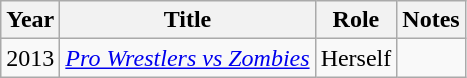<table class="wikitable sortable">
<tr>
<th>Year</th>
<th>Title</th>
<th>Role</th>
<th class="unsortable">Notes</th>
</tr>
<tr>
<td>2013</td>
<td><em><a href='#'>Pro Wrestlers vs Zombies</a></em></td>
<td>Herself</td>
<td></td>
</tr>
</table>
